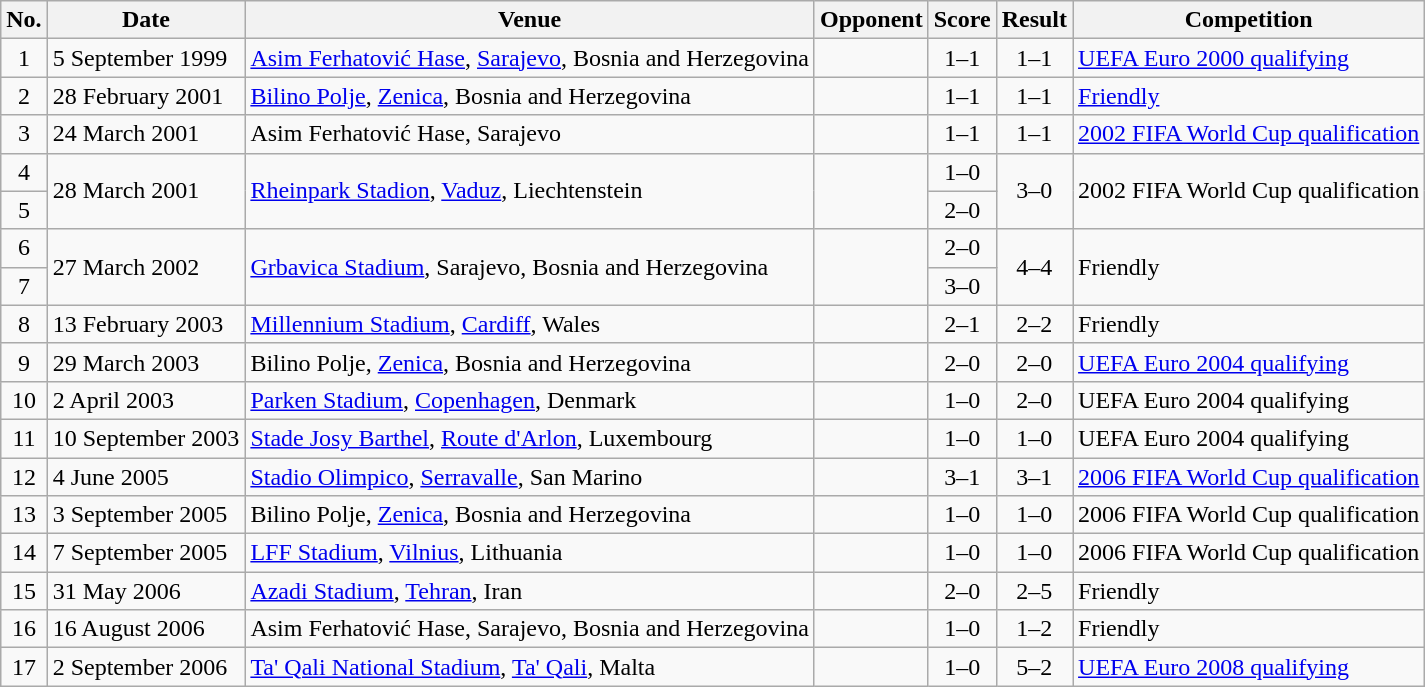<table class="wikitable sortable">
<tr>
<th scope="col">No.</th>
<th scope="col">Date</th>
<th scope="col">Venue</th>
<th scope="col">Opponent</th>
<th scope="col">Score</th>
<th scope="col">Result</th>
<th scope="col">Competition</th>
</tr>
<tr>
<td align="center">1</td>
<td>5 September 1999</td>
<td><a href='#'>Asim Ferhatović Hase</a>, <a href='#'>Sarajevo</a>, Bosnia and Herzegovina</td>
<td></td>
<td align="center">1–1</td>
<td align="center">1–1</td>
<td><a href='#'>UEFA Euro 2000 qualifying</a></td>
</tr>
<tr>
<td align="center">2</td>
<td>28 February 2001</td>
<td><a href='#'>Bilino Polje</a>, <a href='#'>Zenica</a>, Bosnia and Herzegovina</td>
<td></td>
<td align="center">1–1</td>
<td align="center">1–1</td>
<td><a href='#'>Friendly</a></td>
</tr>
<tr>
<td align="center">3</td>
<td>24 March 2001</td>
<td>Asim Ferhatović Hase, Sarajevo</td>
<td></td>
<td align="center">1–1</td>
<td align="center">1–1</td>
<td><a href='#'>2002 FIFA World Cup qualification</a></td>
</tr>
<tr>
<td align="center">4</td>
<td rowspan="2">28 March 2001</td>
<td rowspan="2"><a href='#'>Rheinpark Stadion</a>, <a href='#'>Vaduz</a>, Liechtenstein</td>
<td rowspan="2"></td>
<td align="center">1–0</td>
<td rowspan="2" align="center">3–0</td>
<td rowspan="2">2002 FIFA World Cup qualification</td>
</tr>
<tr>
<td align="center">5</td>
<td align="center">2–0</td>
</tr>
<tr>
<td align="center">6</td>
<td rowspan="2">27 March 2002</td>
<td rowspan="2"><a href='#'>Grbavica Stadium</a>, Sarajevo, Bosnia and Herzegovina</td>
<td rowspan="2"></td>
<td align="center">2–0</td>
<td rowspan="2" align="center">4–4</td>
<td rowspan="2">Friendly</td>
</tr>
<tr>
<td align="center">7</td>
<td align="center">3–0</td>
</tr>
<tr>
<td align="center">8</td>
<td>13 February 2003</td>
<td><a href='#'>Millennium Stadium</a>, <a href='#'>Cardiff</a>, Wales</td>
<td></td>
<td align="center">2–1</td>
<td align="center">2–2</td>
<td>Friendly</td>
</tr>
<tr>
<td align="center">9</td>
<td>29 March 2003</td>
<td>Bilino Polje, <a href='#'>Zenica</a>, Bosnia and Herzegovina</td>
<td></td>
<td align="center">2–0</td>
<td align="center">2–0</td>
<td><a href='#'>UEFA Euro 2004 qualifying</a></td>
</tr>
<tr>
<td align="center">10</td>
<td>2 April 2003</td>
<td><a href='#'>Parken Stadium</a>, <a href='#'>Copenhagen</a>, Denmark</td>
<td></td>
<td align="center">1–0</td>
<td align="center">2–0</td>
<td>UEFA Euro 2004 qualifying</td>
</tr>
<tr>
<td align="center">11</td>
<td>10 September 2003</td>
<td><a href='#'>Stade Josy Barthel</a>, <a href='#'>Route d'Arlon</a>, Luxembourg</td>
<td></td>
<td align="center">1–0</td>
<td align="center">1–0</td>
<td>UEFA Euro 2004 qualifying</td>
</tr>
<tr>
<td align="center">12</td>
<td>4 June 2005</td>
<td><a href='#'>Stadio Olimpico</a>, <a href='#'>Serravalle</a>, San Marino</td>
<td></td>
<td align="center">3–1</td>
<td align="center">3–1</td>
<td><a href='#'>2006 FIFA World Cup qualification</a></td>
</tr>
<tr>
<td align="center">13</td>
<td>3 September 2005</td>
<td>Bilino Polje, <a href='#'>Zenica</a>, Bosnia and Herzegovina</td>
<td></td>
<td align="center">1–0</td>
<td align="center">1–0</td>
<td>2006 FIFA World Cup qualification</td>
</tr>
<tr>
<td align="center">14</td>
<td>7 September 2005</td>
<td><a href='#'>LFF Stadium</a>, <a href='#'>Vilnius</a>, Lithuania</td>
<td></td>
<td align="center">1–0</td>
<td align="center">1–0</td>
<td>2006 FIFA World Cup qualification</td>
</tr>
<tr>
<td align="center">15</td>
<td>31 May 2006</td>
<td><a href='#'>Azadi Stadium</a>, <a href='#'>Tehran</a>, Iran</td>
<td></td>
<td align="center">2–0</td>
<td align="center">2–5</td>
<td>Friendly</td>
</tr>
<tr>
<td align="center">16</td>
<td>16 August 2006</td>
<td>Asim Ferhatović Hase, Sarajevo, Bosnia and Herzegovina</td>
<td></td>
<td align="center">1–0</td>
<td align="center">1–2</td>
<td>Friendly</td>
</tr>
<tr>
<td align="center">17</td>
<td>2 September 2006</td>
<td><a href='#'>Ta' Qali National Stadium</a>, <a href='#'>Ta' Qali</a>, Malta</td>
<td></td>
<td align="center">1–0</td>
<td align="center">5–2</td>
<td><a href='#'>UEFA Euro 2008 qualifying</a></td>
</tr>
</table>
